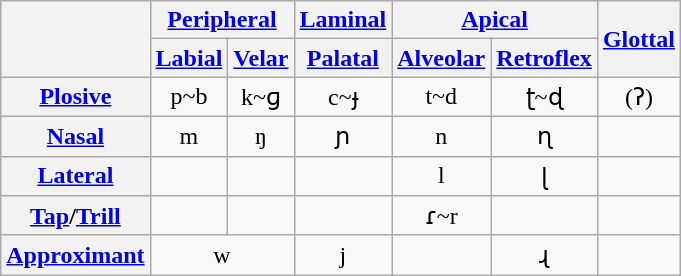<table class="wikitable IPA" style="text-align: center;">
<tr>
<th rowspan="2"></th>
<th colspan="2"><a href='#'>Peripheral</a></th>
<th><a href='#'>Laminal</a></th>
<th colspan="2"><a href='#'>Apical</a></th>
<th rowspan="2"><a href='#'>Glottal</a></th>
</tr>
<tr>
<th><a href='#'>Labial</a></th>
<th><a href='#'>Velar</a></th>
<th><a href='#'>Palatal</a></th>
<th><a href='#'>Alveolar</a></th>
<th><a href='#'>Retroflex</a></th>
</tr>
<tr>
<th><a href='#'>Plosive</a></th>
<td>p~b</td>
<td>k~ɡ</td>
<td>c~ɟ</td>
<td>t~d</td>
<td>ʈ~ɖ</td>
<td>(ʔ)</td>
</tr>
<tr>
<th><a href='#'>Nasal</a></th>
<td>m</td>
<td>ŋ</td>
<td>ɲ</td>
<td>n</td>
<td colspan="1">ɳ</td>
<td></td>
</tr>
<tr>
<th><a href='#'>Lateral</a></th>
<td colspan="1"></td>
<td colspan="1"></td>
<td colspan="1"></td>
<td>l</td>
<td colspan="1">ɭ</td>
<td></td>
</tr>
<tr>
<th><a href='#'>Tap</a>/<a href='#'>Trill</a></th>
<td colspan="1"></td>
<td colspan="1"></td>
<td colspan="1"></td>
<td>ɾ~r</td>
<td colspan="1"></td>
<td></td>
</tr>
<tr>
<th><a href='#'>Approximant</a></th>
<td colspan="2">w</td>
<td>j</td>
<td colspan="1"></td>
<td colspan="1">ɻ</td>
<td></td>
</tr>
</table>
